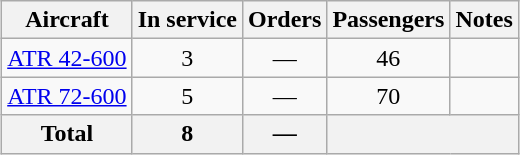<table class="wikitable" style="text-align:center;margin:auto;">
<tr>
<th>Aircraft</th>
<th>In service</th>
<th>Orders</th>
<th>Passengers</th>
<th>Notes</th>
</tr>
<tr>
<td><a href='#'>ATR 42-600</a></td>
<td>3</td>
<td>—</td>
<td>46</td>
<td></td>
</tr>
<tr>
<td><a href='#'>ATR 72-600</a></td>
<td>5</td>
<td>—</td>
<td>70</td>
<td></td>
</tr>
<tr>
<th>Total</th>
<th>8</th>
<th>—</th>
<th colspan="3"></th>
</tr>
</table>
